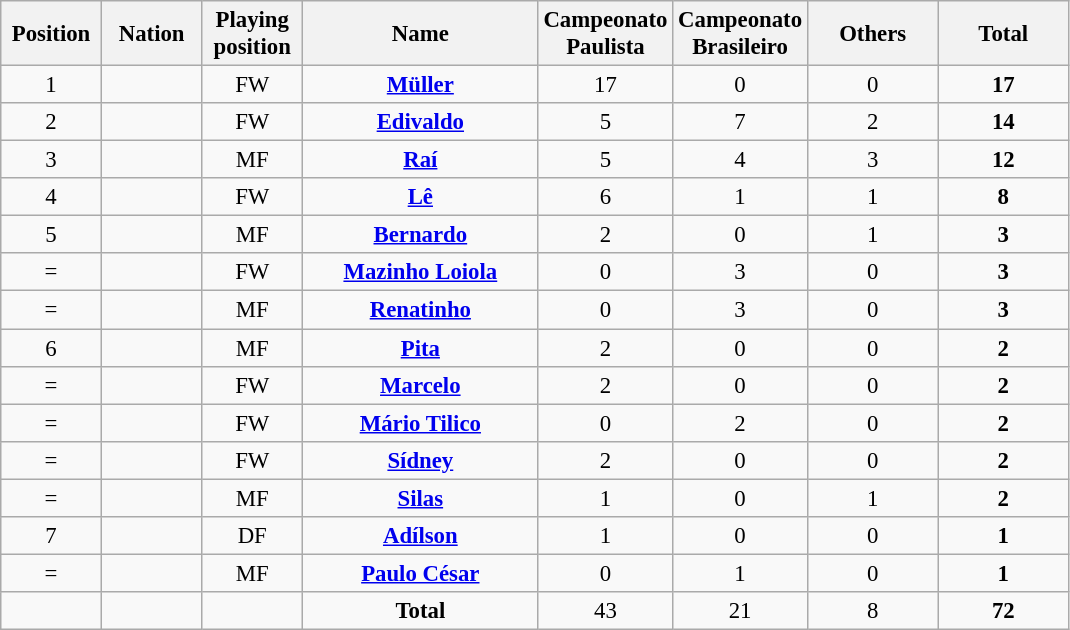<table class="wikitable" style="font-size: 95%; text-align: center;">
<tr>
<th width=60>Position</th>
<th width=60>Nation</th>
<th width=60>Playing position</th>
<th width=150>Name</th>
<th width=80>Campeonato Paulista</th>
<th width=80>Campeonato Brasileiro</th>
<th width=80>Others</th>
<th width=80>Total</th>
</tr>
<tr>
<td>1</td>
<td></td>
<td>FW</td>
<td><strong><a href='#'>Müller</a></strong></td>
<td>17</td>
<td>0</td>
<td>0</td>
<td><strong>17</strong></td>
</tr>
<tr>
<td>2</td>
<td></td>
<td>FW</td>
<td><strong><a href='#'>Edivaldo</a></strong></td>
<td>5</td>
<td>7</td>
<td>2</td>
<td><strong>14</strong></td>
</tr>
<tr>
<td>3</td>
<td></td>
<td>MF</td>
<td><strong><a href='#'>Raí</a> </strong></td>
<td>5</td>
<td>4</td>
<td>3</td>
<td><strong>12</strong></td>
</tr>
<tr>
<td>4</td>
<td></td>
<td>FW</td>
<td><strong><a href='#'>Lê</a></strong></td>
<td>6</td>
<td>1</td>
<td>1</td>
<td><strong>8</strong></td>
</tr>
<tr>
<td>5</td>
<td></td>
<td>MF</td>
<td><strong><a href='#'>Bernardo</a></strong></td>
<td>2</td>
<td>0</td>
<td>1</td>
<td><strong>3</strong></td>
</tr>
<tr>
<td>=</td>
<td></td>
<td>FW</td>
<td><strong><a href='#'>Mazinho Loiola</a></strong></td>
<td>0</td>
<td>3</td>
<td>0</td>
<td><strong>3</strong></td>
</tr>
<tr>
<td>=</td>
<td></td>
<td>MF</td>
<td><strong><a href='#'>Renatinho</a></strong></td>
<td>0</td>
<td>3</td>
<td>0</td>
<td><strong>3</strong></td>
</tr>
<tr>
<td>6</td>
<td></td>
<td>MF</td>
<td><strong><a href='#'>Pita</a></strong></td>
<td>2</td>
<td>0</td>
<td>0</td>
<td><strong>2</strong></td>
</tr>
<tr>
<td>=</td>
<td></td>
<td>FW</td>
<td><strong><a href='#'>Marcelo</a></strong></td>
<td>2</td>
<td>0</td>
<td>0</td>
<td><strong>2</strong></td>
</tr>
<tr>
<td>=</td>
<td></td>
<td>FW</td>
<td><strong><a href='#'>Mário Tilico</a></strong></td>
<td>0</td>
<td>2</td>
<td>0</td>
<td><strong>2</strong></td>
</tr>
<tr>
<td>=</td>
<td></td>
<td>FW</td>
<td><strong><a href='#'>Sídney</a></strong></td>
<td>2</td>
<td>0</td>
<td>0</td>
<td><strong>2</strong></td>
</tr>
<tr>
<td>=</td>
<td></td>
<td>MF</td>
<td><strong><a href='#'>Silas</a></strong></td>
<td>1</td>
<td>0</td>
<td>1</td>
<td><strong>2</strong></td>
</tr>
<tr>
<td>7</td>
<td></td>
<td>DF</td>
<td><strong><a href='#'>Adílson</a></strong></td>
<td>1</td>
<td>0</td>
<td>0</td>
<td><strong>1</strong></td>
</tr>
<tr>
<td>=</td>
<td></td>
<td>MF</td>
<td><strong><a href='#'>Paulo César</a></strong></td>
<td>0</td>
<td>1</td>
<td>0</td>
<td><strong>1</strong></td>
</tr>
<tr>
<td></td>
<td></td>
<td></td>
<td><strong>Total</strong></td>
<td>43</td>
<td>21</td>
<td>8</td>
<td><strong>72</strong></td>
</tr>
</table>
